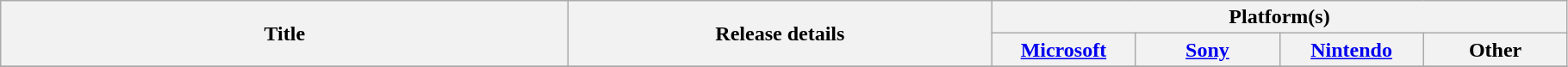<table class="wikitable plainrowheaders" style="text-align: center;">
<tr>
<th scope="col" rowspan="2" style="width: 27em;">Title</th>
<th scope="col" rowspan="2" style="width: 20em;">Release details</th>
<th scope="col" colspan="4">Platform(s)</th>
</tr>
<tr>
<th scope="col" style="width: 6.5em;"><a href='#'>Microsoft</a></th>
<th scope="col" style="width: 6.5em;"><a href='#'>Sony</a></th>
<th scope="col" style="width: 6.5em;"><a href='#'>Nintendo</a></th>
<th scope="col" style="width: 6.5em;">Other</th>
</tr>
<tr>
</tr>
</table>
